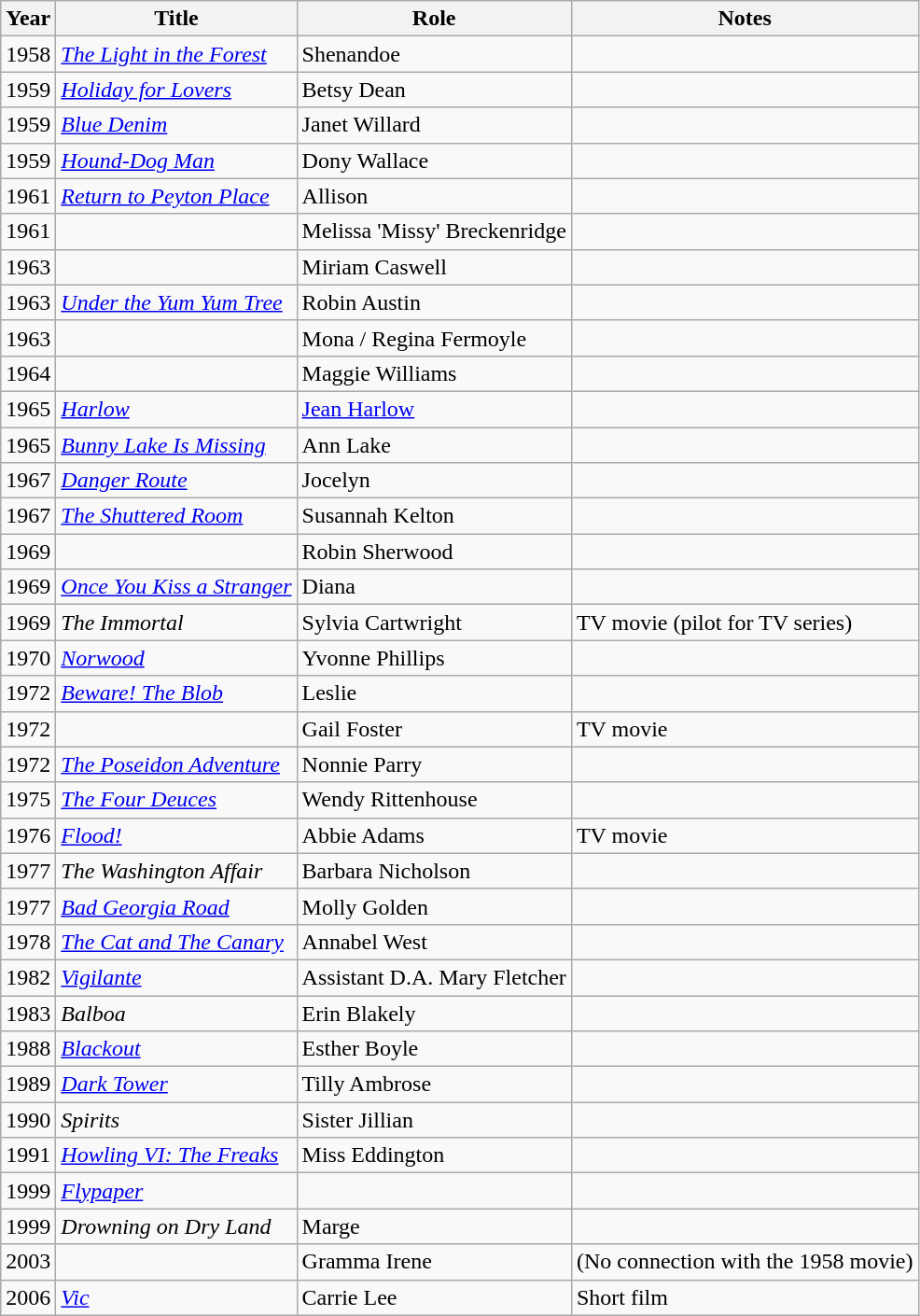<table class="wikitable sortable">
<tr>
<th>Year</th>
<th>Title</th>
<th>Role</th>
<th class="unsortable">Notes</th>
</tr>
<tr>
<td>1958</td>
<td><em><a href='#'>The Light in the Forest</a></em></td>
<td>Shenandoe</td>
<td></td>
</tr>
<tr>
<td>1959</td>
<td><em><a href='#'>Holiday for Lovers</a></em></td>
<td>Betsy Dean</td>
<td></td>
</tr>
<tr>
<td>1959</td>
<td><em><a href='#'>Blue Denim</a></em></td>
<td>Janet Willard</td>
<td></td>
</tr>
<tr>
<td>1959</td>
<td><em><a href='#'>Hound-Dog Man</a></em></td>
<td>Dony Wallace</td>
<td></td>
</tr>
<tr>
<td>1961</td>
<td><em><a href='#'>Return to Peyton Place</a></em></td>
<td>Allison</td>
<td></td>
</tr>
<tr>
<td>1961</td>
<td><em></em></td>
<td>Melissa 'Missy' Breckenridge</td>
<td></td>
</tr>
<tr>
<td>1963</td>
<td><em></em></td>
<td>Miriam Caswell</td>
<td></td>
</tr>
<tr>
<td>1963</td>
<td><em><a href='#'>Under the Yum Yum Tree</a></em></td>
<td>Robin Austin</td>
<td></td>
</tr>
<tr>
<td>1963</td>
<td><em></em></td>
<td>Mona / Regina Fermoyle</td>
<td></td>
</tr>
<tr>
<td>1964</td>
<td><em></em></td>
<td>Maggie Williams</td>
<td></td>
</tr>
<tr>
<td>1965</td>
<td><em><a href='#'>Harlow</a></em></td>
<td><a href='#'>Jean Harlow</a></td>
<td></td>
</tr>
<tr>
<td>1965</td>
<td><em><a href='#'>Bunny Lake Is Missing</a></em></td>
<td>Ann Lake</td>
<td></td>
</tr>
<tr>
<td>1967</td>
<td><em><a href='#'>Danger Route</a></em></td>
<td>Jocelyn</td>
<td></td>
</tr>
<tr>
<td>1967</td>
<td><em><a href='#'>The Shuttered Room</a></em></td>
<td>Susannah Kelton</td>
<td></td>
</tr>
<tr>
<td>1969</td>
<td><em></em></td>
<td>Robin Sherwood</td>
<td></td>
</tr>
<tr>
<td>1969</td>
<td><em><a href='#'>Once You Kiss a Stranger</a></em></td>
<td>Diana</td>
<td></td>
</tr>
<tr>
<td>1969</td>
<td><em>The Immortal</em></td>
<td>Sylvia Cartwright</td>
<td>TV movie (pilot for TV series)</td>
</tr>
<tr>
<td>1970</td>
<td><em><a href='#'>Norwood</a></em></td>
<td>Yvonne Phillips</td>
<td></td>
</tr>
<tr>
<td>1972</td>
<td><em><a href='#'>Beware! The Blob</a></em></td>
<td>Leslie</td>
<td></td>
</tr>
<tr>
<td>1972</td>
<td><em></em></td>
<td>Gail Foster</td>
<td>TV movie</td>
</tr>
<tr>
<td>1972</td>
<td><em><a href='#'>The Poseidon Adventure</a></em></td>
<td>Nonnie Parry</td>
<td></td>
</tr>
<tr>
<td>1975</td>
<td><em><a href='#'>The Four Deuces</a></em></td>
<td>Wendy Rittenhouse</td>
<td></td>
</tr>
<tr>
<td>1976</td>
<td><em><a href='#'>Flood!</a></em></td>
<td>Abbie Adams</td>
<td>TV movie</td>
</tr>
<tr>
<td>1977</td>
<td><em>The Washington Affair</em></td>
<td>Barbara Nicholson</td>
<td></td>
</tr>
<tr>
<td>1977</td>
<td><em><a href='#'>Bad Georgia Road</a></em></td>
<td>Molly Golden</td>
<td></td>
</tr>
<tr>
<td>1978</td>
<td><em><a href='#'>The Cat and The Canary</a></em></td>
<td>Annabel West</td>
<td></td>
</tr>
<tr>
<td>1982</td>
<td><em><a href='#'>Vigilante</a></em></td>
<td>Assistant D.A. Mary Fletcher</td>
</tr>
<tr>
<td>1983</td>
<td><em>Balboa</em></td>
<td>Erin Blakely</td>
<td></td>
</tr>
<tr>
<td>1988</td>
<td><em><a href='#'>Blackout</a></em></td>
<td>Esther Boyle</td>
<td></td>
</tr>
<tr>
<td>1989</td>
<td><em><a href='#'>Dark Tower</a></em></td>
<td>Tilly Ambrose</td>
<td></td>
</tr>
<tr>
<td>1990</td>
<td><em>Spirits</em></td>
<td>Sister Jillian</td>
<td></td>
</tr>
<tr>
<td>1991</td>
<td><em><a href='#'>Howling VI: The Freaks</a></em></td>
<td>Miss Eddington</td>
<td></td>
</tr>
<tr>
<td>1999</td>
<td><em><a href='#'>Flypaper</a></em></td>
<td></td>
<td></td>
</tr>
<tr>
<td>1999</td>
<td><em>Drowning on Dry Land</em></td>
<td>Marge</td>
<td></td>
</tr>
<tr>
<td>2003</td>
<td><em></em></td>
<td>Gramma Irene</td>
<td>(No connection with the 1958 movie)</td>
</tr>
<tr>
<td>2006</td>
<td><em><a href='#'>Vic</a></em></td>
<td>Carrie Lee</td>
<td>Short film</td>
</tr>
</table>
